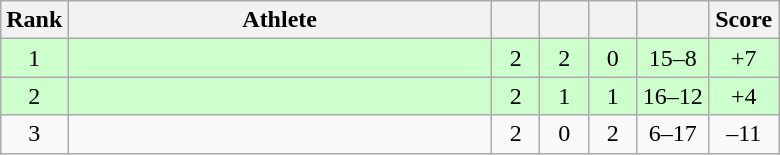<table class="wikitable" style="text-align: center;">
<tr>
<th width=25>Rank</th>
<th width=275>Athlete</th>
<th width=25></th>
<th width=25></th>
<th width=25></th>
<th width=40></th>
<th width=40>Score</th>
</tr>
<tr bgcolor=ccffcc>
<td>1</td>
<td align=left></td>
<td>2</td>
<td>2</td>
<td>0</td>
<td>15–8</td>
<td>+7</td>
</tr>
<tr bgcolor=ccffcc>
<td>2</td>
<td align=left></td>
<td>2</td>
<td>1</td>
<td>1</td>
<td>16–12</td>
<td>+4</td>
</tr>
<tr>
<td>3</td>
<td align=left></td>
<td>2</td>
<td>0</td>
<td>2</td>
<td>6–17</td>
<td>–11</td>
</tr>
</table>
